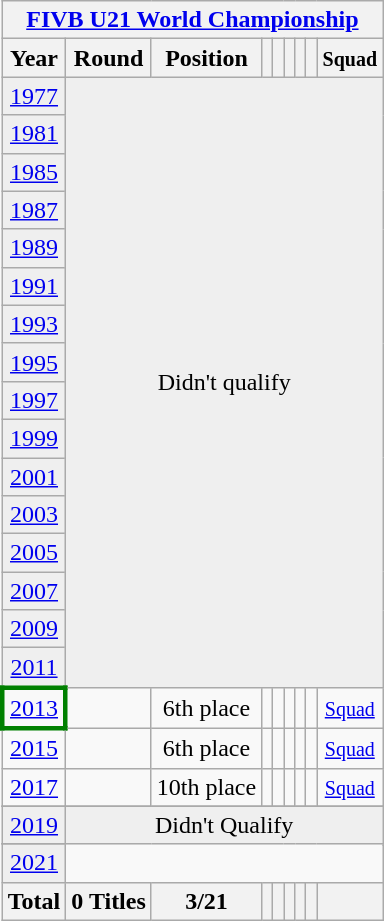<table class="wikitable" style="text-align: center;">
<tr>
<th colspan=9><a href='#'>FIVB U21 World Championship</a></th>
</tr>
<tr>
<th>Year</th>
<th>Round</th>
<th>Position</th>
<th></th>
<th></th>
<th></th>
<th></th>
<th></th>
<th><small>Squad</small></th>
</tr>
<tr bgcolor="efefef">
<td> <a href='#'>1977</a></td>
<td colspan=9 rowspan=16>Didn't qualify</td>
</tr>
<tr bgcolor="efefef">
<td> <a href='#'>1981</a></td>
</tr>
<tr bgcolor="efefef">
<td> <a href='#'>1985</a></td>
</tr>
<tr bgcolor="efefef">
<td> <a href='#'>1987</a></td>
</tr>
<tr bgcolor="efefef">
<td> <a href='#'>1989</a></td>
</tr>
<tr bgcolor="efefef">
<td> <a href='#'>1991</a></td>
</tr>
<tr bgcolor="efefef">
<td> <a href='#'>1993</a></td>
</tr>
<tr bgcolor="efefef">
<td> <a href='#'>1995</a></td>
</tr>
<tr bgcolor="efefef">
<td> <a href='#'>1997</a></td>
</tr>
<tr bgcolor="efefef">
<td> <a href='#'>1999</a></td>
</tr>
<tr bgcolor="efefef">
<td> <a href='#'>2001</a></td>
</tr>
<tr bgcolor="efefef">
<td> <a href='#'>2003</a></td>
</tr>
<tr bgcolor="efefef">
<td> <a href='#'>2005</a></td>
</tr>
<tr bgcolor="efefef">
<td> <a href='#'>2007</a></td>
</tr>
<tr bgcolor="efefef">
<td> <a href='#'>2009</a></td>
</tr>
<tr bgcolor="efefef">
<td> <a href='#'>2011</a></td>
</tr>
<tr>
<td style="border:3px solid green"> <a href='#'>2013</a></td>
<td></td>
<td>6th place</td>
<td></td>
<td></td>
<td></td>
<td></td>
<td></td>
<td><small><a href='#'>Squad</a></small></td>
</tr>
<tr>
<td> <a href='#'>2015</a></td>
<td></td>
<td>6th place</td>
<td></td>
<td></td>
<td></td>
<td></td>
<td></td>
<td><small><a href='#'>Squad</a></small></td>
</tr>
<tr>
<td> <a href='#'>2017</a></td>
<td></td>
<td>10th place</td>
<td></td>
<td></td>
<td></td>
<td></td>
<td></td>
<td><small> <a href='#'>Squad</a></small></td>
</tr>
<tr>
</tr>
<tr bgcolor="efefef">
<td> <a href='#'>2019</a></td>
<td colspan=9 rowspan="2">Didn't Qualify</td>
</tr>
<tr>
</tr>
<tr bgcolor="efefef">
<td>  <a href='#'>2021</a></td>
</tr>
<tr>
<th>Total</th>
<th>0 Titles</th>
<th>3/21</th>
<th></th>
<th></th>
<th></th>
<th></th>
<th></th>
<th></th>
</tr>
</table>
